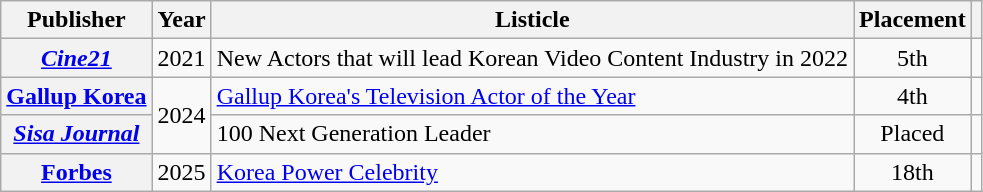<table class="wikitable plainrowheaders" style="text-align:center">
<tr>
<th scope="col">Publisher</th>
<th scope="col">Year</th>
<th scope="col">Listicle</th>
<th scope="col">Placement</th>
<th scope="col" class="unsortable"></th>
</tr>
<tr>
<th scope="row"><em><a href='#'>Cine21</a></em></th>
<td>2021</td>
<td style="text-align:left">New Actors that will lead Korean Video Content Industry in 2022</td>
<td>5th</td>
<td></td>
</tr>
<tr>
<th scope="row"><a href='#'>Gallup Korea</a></th>
<td rowspan="2">2024</td>
<td style="text-align:left"><a href='#'>Gallup Korea's Television Actor of the Year</a></td>
<td>4th</td>
<td></td>
</tr>
<tr>
<th scope="row"><em><a href='#'>Sisa Journal</a></em></th>
<td style="text-align:left">100 Next Generation Leader</td>
<td>Placed</td>
<td></td>
</tr>
<tr>
<th scope="row"><a href='#'>Forbes</a></th>
<td>2025</td>
<td style="text-align:left"><a href='#'>Korea Power Celebrity</a></td>
<td>18th</td>
<td></td>
</tr>
</table>
